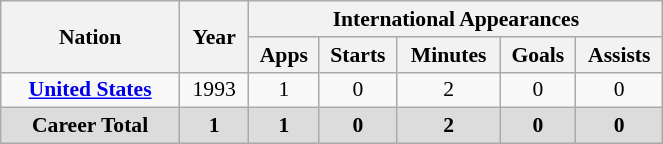<table class="wikitable" style=font-size:90% text-align: center width=35%>
<tr>
<th rowspan=2 width=20%>Nation</th>
<th rowspan=2 width=7%>Year</th>
<th colspan=5 width=30%>International Appearances</th>
</tr>
<tr>
<th align=center>Apps</th>
<th align=center>Starts</th>
<th align=center>Minutes</th>
<th align=center>Goals</th>
<th align=center>Assists</th>
</tr>
<tr>
<td rowspan=1 align=center><strong><a href='#'>United States</a></strong></td>
<td align=center>1993</td>
<td align=center>1</td>
<td align=center>0</td>
<td align=center>2</td>
<td align=center>0</td>
<td align=center>0</td>
</tr>
<tr>
<th style="background: #DCDCDC" align=center>Career Total</th>
<th style="background: #DCDCDC" align=center>1</th>
<th style="background: #DCDCDC" align=center>1</th>
<th style="background: #DCDCDC" align=center>0</th>
<th style="background: #DCDCDC" align=center>2</th>
<th style="background: #DCDCDC" align=center>0</th>
<th style="background: #DCDCDC" align=center>0</th>
</tr>
</table>
